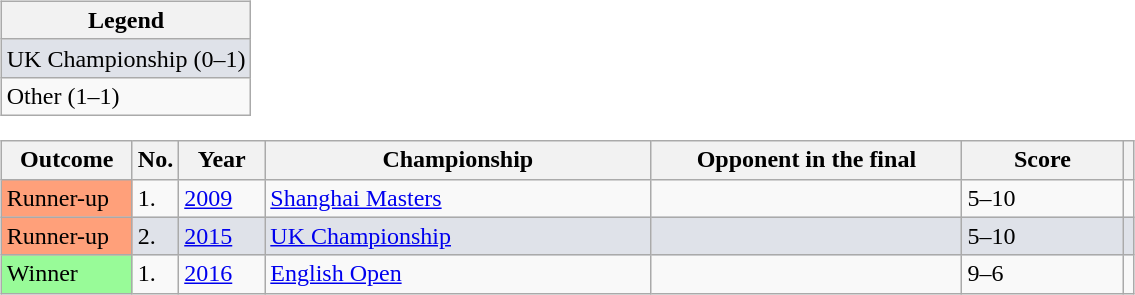<table>
<tr>
<td valign=top width=40% align=left><br><table class="wikitable">
<tr>
<th>Legend</th>
</tr>
<tr bgcolor="dfe2e9">
<td>UK Championship (0–1)</td>
</tr>
<tr bgcolor=>
<td>Other (1–1)</td>
</tr>
</table>
<table class="wikitable sortable">
<tr>
<th width="80">Outcome</th>
<th width="20">No.</th>
<th width="50">Year</th>
<th width="250">Championship</th>
<th width="200">Opponent in the final</th>
<th width="100">Score</th>
<th></th>
</tr>
<tr>
<td style="background:#ffa07a;">Runner-up</td>
<td>1.</td>
<td><a href='#'>2009</a></td>
<td><a href='#'>Shanghai Masters</a></td>
<td> </td>
<td>5–10</td>
<td></td>
</tr>
<tr bgcolor="dfe2e9">
<td style="background:#ffa07a;">Runner-up</td>
<td>2.</td>
<td><a href='#'>2015</a></td>
<td><a href='#'>UK Championship</a></td>
<td> </td>
<td>5–10</td>
<td></td>
</tr>
<tr>
<td style="background:#98FB98">Winner</td>
<td>1.</td>
<td><a href='#'>2016</a></td>
<td><a href='#'>English Open</a></td>
<td> </td>
<td>9–6</td>
<td></td>
</tr>
</table>
</td>
</tr>
</table>
